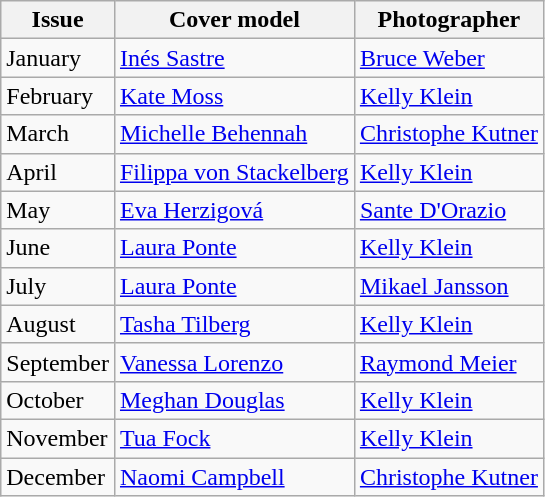<table class="wikitable">
<tr>
<th>Issue</th>
<th>Cover model</th>
<th>Photographer</th>
</tr>
<tr>
<td>January</td>
<td><a href='#'>Inés Sastre</a></td>
<td><a href='#'>Bruce Weber</a></td>
</tr>
<tr>
<td>February</td>
<td><a href='#'>Kate Moss</a></td>
<td><a href='#'>Kelly Klein</a></td>
</tr>
<tr>
<td>March</td>
<td><a href='#'>Michelle Behennah</a></td>
<td><a href='#'>Christophe Kutner</a></td>
</tr>
<tr>
<td>April</td>
<td><a href='#'>Filippa von Stackelberg</a></td>
<td><a href='#'>Kelly Klein</a></td>
</tr>
<tr>
<td>May</td>
<td><a href='#'>Eva Herzigová</a></td>
<td><a href='#'>Sante D'Orazio</a></td>
</tr>
<tr>
<td>June</td>
<td><a href='#'>Laura Ponte</a></td>
<td><a href='#'>Kelly Klein</a></td>
</tr>
<tr>
<td>July</td>
<td><a href='#'>Laura Ponte</a></td>
<td><a href='#'>Mikael Jansson</a></td>
</tr>
<tr>
<td>August</td>
<td><a href='#'>Tasha Tilberg</a></td>
<td><a href='#'>Kelly Klein</a></td>
</tr>
<tr>
<td>September</td>
<td><a href='#'>Vanessa Lorenzo</a></td>
<td><a href='#'>Raymond Meier</a></td>
</tr>
<tr>
<td>October</td>
<td><a href='#'>Meghan Douglas</a></td>
<td><a href='#'>Kelly Klein</a></td>
</tr>
<tr>
<td>November</td>
<td><a href='#'>Tua Fock</a></td>
<td><a href='#'>Kelly Klein</a></td>
</tr>
<tr>
<td>December</td>
<td><a href='#'>Naomi Campbell</a></td>
<td><a href='#'>Christophe Kutner</a></td>
</tr>
</table>
